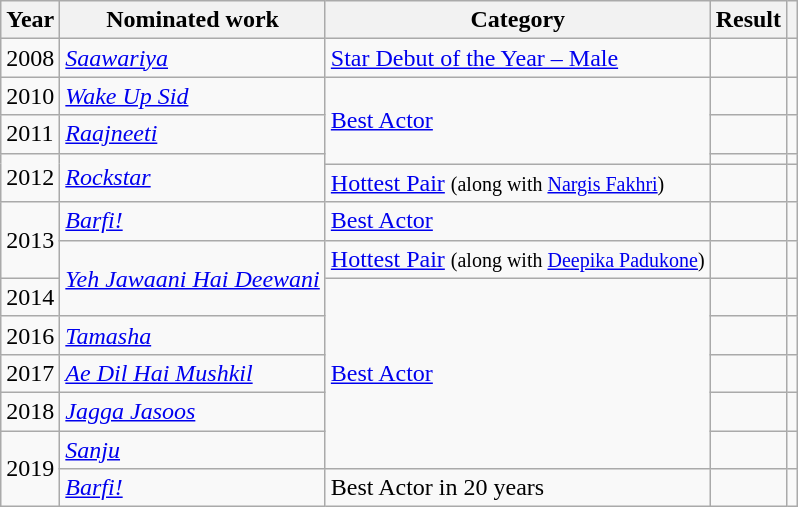<table class="wikitable">
<tr>
<th scope="col">Year</th>
<th scope="col">Nominated work</th>
<th scope="col">Category</th>
<th scope="col">Result</th>
<th scope="col" class="unsortable"></th>
</tr>
<tr>
<td>2008</td>
<td><em><a href='#'>Saawariya</a></em></td>
<td><a href='#'>Star Debut of the Year – Male</a></td>
<td></td>
<td></td>
</tr>
<tr>
<td>2010</td>
<td><em><a href='#'>Wake Up Sid</a></em></td>
<td rowspan="3"><a href='#'>Best Actor</a></td>
<td></td>
<td></td>
</tr>
<tr>
<td>2011</td>
<td><em><a href='#'>Raajneeti</a></em></td>
<td></td>
<td></td>
</tr>
<tr>
<td rowspan="2">2012</td>
<td rowspan="2"><em><a href='#'>Rockstar</a></em></td>
<td></td>
<td></td>
</tr>
<tr>
<td><a href='#'>Hottest Pair</a> <small>(along with <a href='#'>Nargis Fakhri</a>) </small></td>
<td></td>
<td></td>
</tr>
<tr>
<td rowspan="2">2013</td>
<td><em><a href='#'>Barfi!</a></em></td>
<td><a href='#'>Best Actor</a></td>
<td></td>
<td></td>
</tr>
<tr>
<td rowspan="2"><em><a href='#'>Yeh Jawaani Hai Deewani</a></em></td>
<td><a href='#'>Hottest Pair</a> <small>(along with <a href='#'>Deepika Padukone</a>) </small></td>
<td></td>
<td></td>
</tr>
<tr>
<td>2014</td>
<td rowspan="5"><a href='#'>Best Actor</a></td>
<td></td>
<td></td>
</tr>
<tr>
<td>2016</td>
<td><em><a href='#'>Tamasha</a></em></td>
<td></td>
<td></td>
</tr>
<tr>
<td>2017</td>
<td><em><a href='#'>Ae Dil Hai Mushkil</a></em></td>
<td></td>
<td></td>
</tr>
<tr>
<td>2018</td>
<td><em><a href='#'>Jagga Jasoos</a></em></td>
<td></td>
<td></td>
</tr>
<tr>
<td rowspan="2">2019</td>
<td><em><a href='#'>Sanju</a></em></td>
<td></td>
<td></td>
</tr>
<tr>
<td><em><a href='#'>Barfi!</a></em></td>
<td>Best Actor in 20 years</td>
<td></td>
<td></td>
</tr>
</table>
